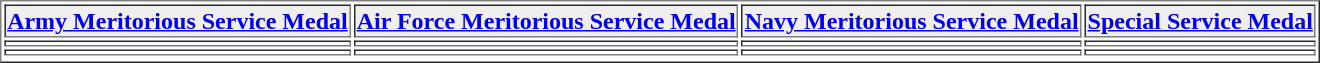<table align="center" border="1"  cellpadding="1">
<tr>
<th style="background:#efefef;"><a href='#'>Army Meritorious Service Medal</a></th>
<th style="background:#efefef;"><a href='#'>Air Force Meritorious Service Medal</a></th>
<th style="background:#efefef;"><a href='#'>Navy Meritorious Service Medal</a></th>
<th style="background:#efefef;"><a href='#'>Special Service Medal</a></th>
</tr>
<tr>
<td></td>
<td></td>
<td></td>
<td></td>
</tr>
<tr>
<td></td>
<td></td>
<td></td>
<td></td>
</tr>
<tr>
</tr>
</table>
